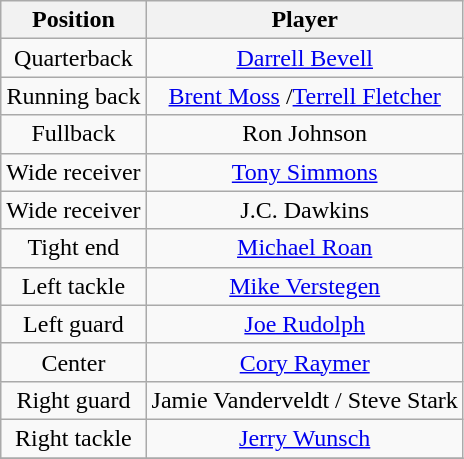<table class="wikitable" style="text-align: center;">
<tr>
<th>Position</th>
<th>Player</th>
</tr>
<tr>
<td>Quarterback</td>
<td><a href='#'>Darrell Bevell</a></td>
</tr>
<tr>
<td>Running back</td>
<td><a href='#'>Brent Moss</a> /<a href='#'>Terrell Fletcher</a></td>
</tr>
<tr>
<td>Fullback</td>
<td>Ron Johnson</td>
</tr>
<tr>
<td>Wide receiver</td>
<td><a href='#'>Tony Simmons</a></td>
</tr>
<tr>
<td>Wide receiver</td>
<td>J.C. Dawkins</td>
</tr>
<tr>
<td>Tight end</td>
<td><a href='#'>Michael Roan</a></td>
</tr>
<tr>
<td>Left tackle</td>
<td><a href='#'>Mike Verstegen</a></td>
</tr>
<tr>
<td>Left guard</td>
<td><a href='#'>Joe Rudolph</a></td>
</tr>
<tr>
<td>Center</td>
<td><a href='#'>Cory Raymer</a></td>
</tr>
<tr>
<td>Right guard</td>
<td>Jamie Vanderveldt / Steve Stark</td>
</tr>
<tr>
<td>Right tackle</td>
<td><a href='#'>Jerry Wunsch</a></td>
</tr>
<tr>
</tr>
</table>
